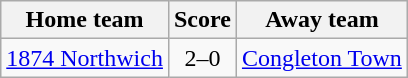<table class="wikitable" style="text-align: center">
<tr>
<th>Home team</th>
<th>Score</th>
<th>Away team</th>
</tr>
<tr>
<td><a href='#'>1874 Northwich</a></td>
<td>2–0</td>
<td><a href='#'>Congleton Town</a></td>
</tr>
</table>
